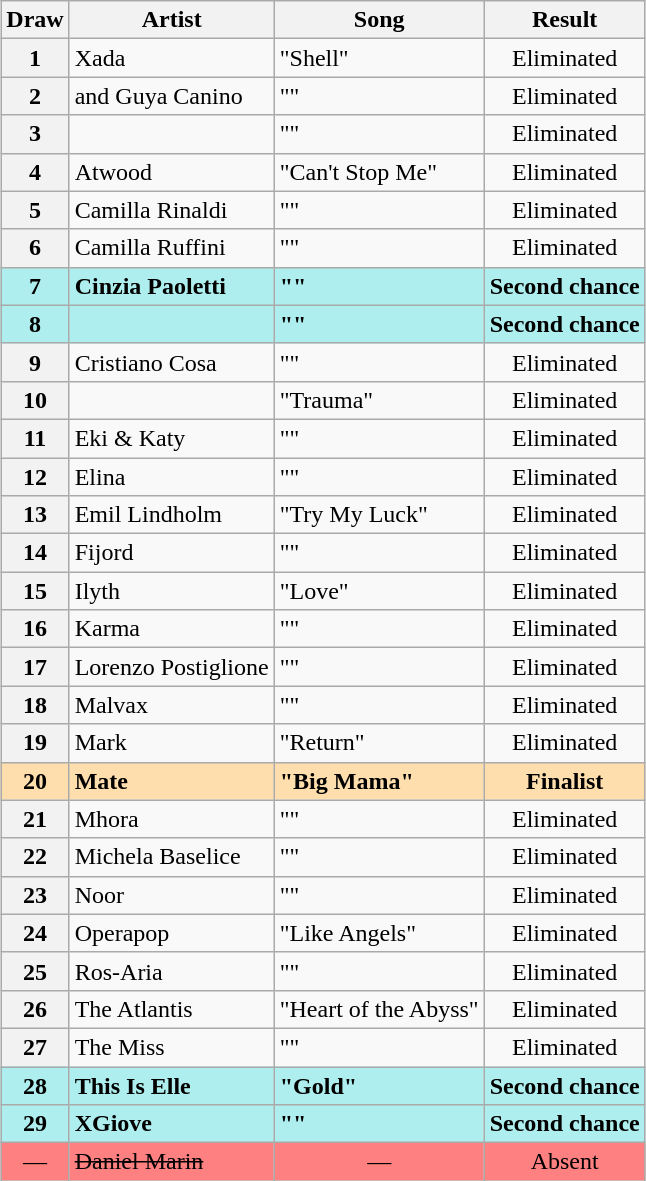<table class="sortable wikitable plainrowheaders" style="margin: 1em auto 1em auto; text-align:center;">
<tr>
<th>Draw</th>
<th>Artist</th>
<th>Song</th>
<th>Result</th>
</tr>
<tr>
<th scope="row" style="text-align:center;">1</th>
<td align="left">Xada</td>
<td align="left">"Shell"</td>
<td data-sort-value="3">Eliminated</td>
</tr>
<tr>
<th scope="row" style="text-align:center;">2</th>
<td align="left"> and Guya Canino</td>
<td align="left">""</td>
<td data-sort-value="3">Eliminated</td>
</tr>
<tr>
<th scope="row" style="text-align:center;">3</th>
<td align="left"></td>
<td align="left">""</td>
<td data-sort-value="3">Eliminated</td>
</tr>
<tr>
<th scope="row" style="text-align:center;">4</th>
<td align="left">Atwood</td>
<td align="left">"Can't Stop Me"</td>
<td data-sort-value="3">Eliminated</td>
</tr>
<tr>
<th scope="row" style="text-align:center;">5</th>
<td align="left">Camilla Rinaldi</td>
<td align="left">""</td>
<td data-sort-value="3">Eliminated</td>
</tr>
<tr>
<th scope="row" style="text-align:center;">6</th>
<td align="left">Camilla Ruffini</td>
<td align="left">""</td>
<td data-sort-value="3">Eliminated</td>
</tr>
<tr style="font-weight:bold; background:paleturquoise;">
<th scope="row" style="text-align:center; font-weight:bold; background:paleturquoise;">7</th>
<td align="left">Cinzia Paoletti</td>
<td align="left">""</td>
<td data-sort-value="2">Second chance</td>
</tr>
<tr style="font-weight:bold; background:paleturquoise;">
<th scope="row" style="text-align:center; font-weight:bold; background:paleturquoise;">8</th>
<td align="left"></td>
<td align="left">""</td>
<td data-sort-value="2">Second chance</td>
</tr>
<tr>
<th scope="row" style="text-align:center;">9</th>
<td align="left">Cristiano Cosa</td>
<td align="left">""</td>
<td data-sort-value="3">Eliminated</td>
</tr>
<tr>
<th scope="row" style="text-align:center;">10</th>
<td align="left"></td>
<td align="left">"Trauma"</td>
<td data-sort-value="3">Eliminated</td>
</tr>
<tr>
<th scope="row" style="text-align:center;">11</th>
<td align="left">Eki & Katy</td>
<td align="left">""</td>
<td data-sort-value="3">Eliminated</td>
</tr>
<tr>
<th scope="row" style="text-align:center;">12</th>
<td align="left">Elina</td>
<td align="left">""</td>
<td data-sort-value="3">Eliminated</td>
</tr>
<tr>
<th scope="row" style="text-align:center;">13</th>
<td align="left">Emil Lindholm</td>
<td align="left">"Try My Luck"</td>
<td data-sort-value="3">Eliminated</td>
</tr>
<tr>
<th scope="row" style="text-align:center;">14</th>
<td align="left">Fijord</td>
<td align="left">""</td>
<td data-sort-value="3">Eliminated</td>
</tr>
<tr>
<th scope="row" style="text-align:center;">15</th>
<td align="left">Ilyth</td>
<td align="left">"Love"</td>
<td data-sort-value="3">Eliminated</td>
</tr>
<tr>
<th scope="row" style="text-align:center;">16</th>
<td align="left">Karma</td>
<td align="left">""</td>
<td data-sort-value="3">Eliminated</td>
</tr>
<tr>
<th scope="row" style="text-align:center;">17</th>
<td align="left">Lorenzo Postiglione</td>
<td align="left">""</td>
<td data-sort-value="3">Eliminated</td>
</tr>
<tr>
<th scope="row" style="text-align:center;">18</th>
<td align="left">Malvax</td>
<td align="left">""</td>
<td data-sort-value="3">Eliminated</td>
</tr>
<tr>
<th scope="row" style="text-align:center;">19</th>
<td align="left">Mark</td>
<td align="left">"Return"</td>
<td data-sort-value="3">Eliminated</td>
</tr>
<tr style="font-weight:bold; background:navajowhite;">
<th scope="row" style="text-align:center; font-weight:bold; background:navajowhite;">20</th>
<td align="left">Mate</td>
<td align="left">"Big Mama"</td>
<td data-sort-value="1">Finalist</td>
</tr>
<tr>
<th scope="row" style="text-align:center;">21</th>
<td align="left">Mhora</td>
<td align="left">""</td>
<td data-sort-value="3">Eliminated</td>
</tr>
<tr>
<th scope="row" style="text-align:center;">22</th>
<td align="left">Michela Baselice</td>
<td align="left">""</td>
<td data-sort-value="3">Eliminated</td>
</tr>
<tr>
<th scope="row" style="text-align:center;">23</th>
<td align="left">Noor</td>
<td align="left">""</td>
<td data-sort-value="3">Eliminated</td>
</tr>
<tr>
<th scope="row" style="text-align:center;">24</th>
<td align="left">Operapop</td>
<td align="left">"Like Angels"</td>
<td data-sort-value="3">Eliminated</td>
</tr>
<tr>
<th scope="row" style="text-align:center;">25</th>
<td align="left">Ros-Aria</td>
<td align="left">""</td>
<td data-sort-value="3">Eliminated</td>
</tr>
<tr>
<th scope="row" style="text-align:center;">26</th>
<td align="left">The Atlantis</td>
<td align="left">"Heart of the Abyss"</td>
<td data-sort-value="3">Eliminated</td>
</tr>
<tr>
<th scope="row" style="text-align:center;">27</th>
<td align="left">The Miss</td>
<td align="left">""</td>
<td data-sort-value="3">Eliminated</td>
</tr>
<tr style="font-weight:bold; background:paleturquoise;">
<th scope="row" style="text-align:center; font-weight:bold; background:paleturquoise;">28</th>
<td align="left">This Is Elle</td>
<td align="left">"Gold"</td>
<td data-sort-value="2">Second chance</td>
</tr>
<tr style="font-weight:bold; background:paleturquoise;">
<th scope="row" style="text-align:center; font-weight:bold; background:paleturquoise;">29</th>
<td align="left">XGiove</td>
<td align="left">""</td>
<td data-sort-value="2">Second chance</td>
</tr>
<tr style="background:#fe8080;">
<td data-sort-value="30">—</td>
<td align="left"><s>Daniel Marin</s></td>
<td>—</td>
<td data-sort-value="4">Absent</td>
</tr>
</table>
